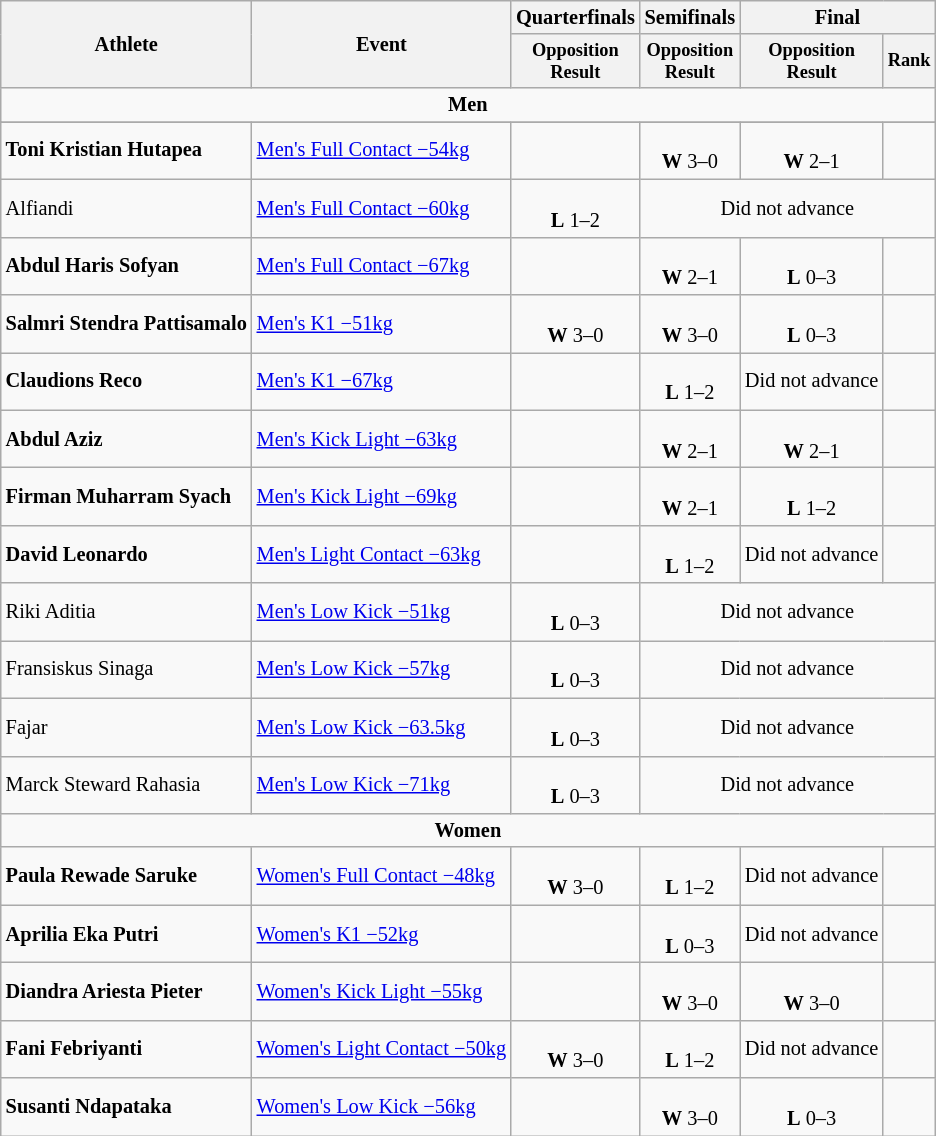<table class="wikitable" style="font-size:85%">
<tr>
<th rowspan="2">Athlete</th>
<th rowspan="2">Event</th>
<th>Quarterfinals</th>
<th>Semifinals</th>
<th colspan=2>Final</th>
</tr>
<tr style="font-size:90%">
<th>Opposition<br>Result</th>
<th>Opposition<br>Result</th>
<th>Opposition<br>Result</th>
<th>Rank</th>
</tr>
<tr>
<td align=center colspan="7"><strong>Men</strong></td>
</tr>
<tr>
</tr>
<tr align=center>
<td align=left><strong>Toni Kristian Hutapea</strong></td>
<td align=left><a href='#'>Men's Full Contact −54kg</a></td>
<td></td>
<td><br><strong>W</strong> 3–0</td>
<td><br><strong>W</strong> 2–1</td>
<td></td>
</tr>
<tr align=center>
<td align=left>Alfiandi</td>
<td align=left><a href='#'>Men's Full Contact −60kg</a></td>
<td><br><strong>L</strong> 1–2</td>
<td colspan="3">Did not advance</td>
</tr>
<tr align=center>
<td align=left><strong>Abdul Haris Sofyan</strong></td>
<td align=left><a href='#'>Men's Full Contact −67kg</a></td>
<td></td>
<td><br><strong>W</strong> 2–1</td>
<td><br><strong>L</strong> 0–3</td>
<td></td>
</tr>
<tr align=center>
<td align=left><strong>Salmri Stendra Pattisamalo</strong></td>
<td align=left><a href='#'>Men's K1 −51kg</a></td>
<td><br><strong>W</strong> 3–0</td>
<td><br><strong>W</strong> 3–0</td>
<td><br><strong>L</strong> 0–3</td>
<td></td>
</tr>
<tr align=center>
<td align=left><strong>Claudions Reco</strong></td>
<td align=left><a href='#'>Men's K1 −67kg</a></td>
<td></td>
<td><br><strong>L</strong> 1–2</td>
<td>Did not advance</td>
<td></td>
</tr>
<tr align=center>
<td align=left><strong>Abdul Aziz</strong></td>
<td align=left><a href='#'>Men's Kick Light −63kg</a></td>
<td></td>
<td><br><strong>W</strong> 2–1</td>
<td><br><strong>W</strong> 2–1</td>
<td></td>
</tr>
<tr align=center>
<td align=left><strong>Firman Muharram Syach</strong></td>
<td align=left><a href='#'>Men's Kick Light −69kg</a></td>
<td></td>
<td><br><strong>W</strong> 2–1</td>
<td><br><strong>L</strong> 1–2</td>
<td></td>
</tr>
<tr align=center>
<td align=left><strong>David Leonardo</strong></td>
<td align=left><a href='#'>Men's Light Contact −63kg</a></td>
<td></td>
<td><br><strong>L</strong> 1–2</td>
<td>Did not advance</td>
<td></td>
</tr>
<tr align=center>
<td align=left>Riki Aditia</td>
<td align=left><a href='#'>Men's Low Kick −51kg</a></td>
<td><br><strong>L</strong> 0–3</td>
<td colspan="3">Did not advance</td>
</tr>
<tr align=center>
<td align=left>Fransiskus Sinaga</td>
<td align=left><a href='#'>Men's Low Kick −57kg</a></td>
<td><br><strong>L</strong> 0–3</td>
<td colspan="3">Did not advance</td>
</tr>
<tr align=center>
<td align=left>Fajar</td>
<td align=left><a href='#'>Men's Low Kick −63.5kg</a></td>
<td><br><strong>L</strong> 0–3</td>
<td colspan="3">Did not advance</td>
</tr>
<tr align=center>
<td align=left>Marck Steward Rahasia</td>
<td align=left><a href='#'>Men's Low Kick −71kg</a></td>
<td><br><strong>L</strong> 0–3</td>
<td colspan="3">Did not advance</td>
</tr>
<tr>
<td align=center colspan="7"><strong>Women</strong></td>
</tr>
<tr align=center>
<td align=left><strong>Paula Rewade Saruke</strong></td>
<td align=left><a href='#'>Women's Full Contact −48kg</a></td>
<td><br><strong>W</strong> 3–0</td>
<td><br><strong>L</strong> 1–2</td>
<td>Did not advance</td>
<td></td>
</tr>
<tr align=center>
<td align=left><strong>Aprilia Eka Putri</strong></td>
<td align=left><a href='#'>Women's K1 −52kg</a></td>
<td></td>
<td><br><strong>L</strong> 0–3</td>
<td>Did not advance</td>
<td></td>
</tr>
<tr align=center>
<td align=left><strong>Diandra Ariesta Pieter</strong></td>
<td align=left><a href='#'>Women's Kick Light −55kg</a></td>
<td></td>
<td><br><strong>W</strong> 3–0</td>
<td><br><strong>W</strong> 3–0</td>
<td></td>
</tr>
<tr align=center>
<td align=left><strong>Fani Febriyanti</strong></td>
<td align=left><a href='#'>Women's Light Contact −50kg</a></td>
<td><br><strong>W</strong> 3–0</td>
<td><br><strong>L</strong> 1–2</td>
<td>Did not advance</td>
<td></td>
</tr>
<tr align=center>
<td align=left><strong>Susanti Ndapataka</strong></td>
<td align=left><a href='#'>Women's Low Kick −56kg</a></td>
<td></td>
<td><br><strong>W</strong> 3–0</td>
<td><br><strong>L</strong> 0–3</td>
<td></td>
</tr>
</table>
